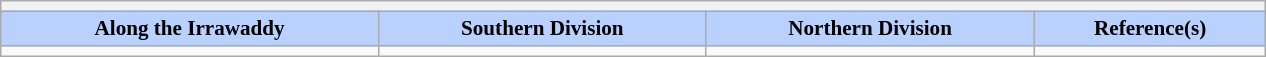<table class="wikitable collapsible" style="min-width:60em; margin:0.3em auto; font-size:88%;">
<tr>
<th colspan=4></th>
</tr>
<tr>
<th style="background-color:#B9D1FF">Along the Irrawaddy</th>
<th style="background-color:#B9D1FF">Southern Division</th>
<th style="background-color:#B9D1FF">Northern Division</th>
<th style="background-color:#B9D1FF">Reference(s)</th>
</tr>
<tr>
<td></td>
<td></td>
<td></td>
<td></td>
</tr>
</table>
